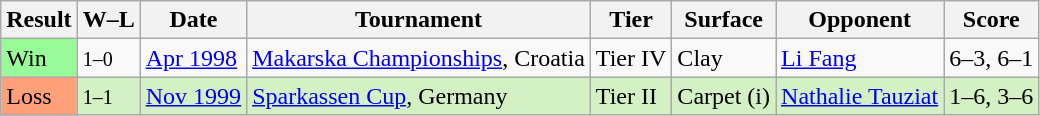<table class="sortable wikitable">
<tr>
<th>Result</th>
<th class=unsortable>W–L</th>
<th><strong>Date</strong></th>
<th><strong>Tournament</strong></th>
<th>Tier</th>
<th><strong>Surface</strong></th>
<th><strong>Opponent</strong></th>
<th class=unsortable><strong>Score</strong></th>
</tr>
<tr>
<td bgcolor="98FB98">Win</td>
<td><small>1–0</small></td>
<td><a href='#'>Apr 1998</a></td>
<td><a href='#'>Makarska Championships</a>, Croatia</td>
<td>Tier IV</td>
<td>Clay</td>
<td> <a href='#'>Li Fang</a></td>
<td>6–3, 6–1</td>
</tr>
<tr bgcolor=#D4F1C5>
<td bgcolor="FFA07A">Loss</td>
<td><small>1–1</small></td>
<td><a href='#'>Nov 1999</a></td>
<td><a href='#'>Sparkassen Cup</a>, Germany</td>
<td>Tier II</td>
<td>Carpet (i)</td>
<td> <a href='#'>Nathalie Tauziat</a></td>
<td>1–6, 3–6</td>
</tr>
</table>
